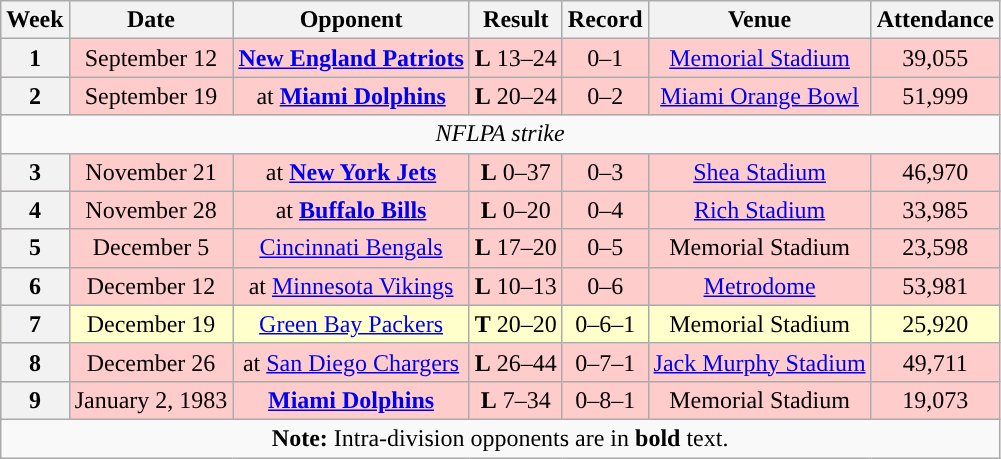<table class="wikitable" style="text-align:center">
<tr>
<th>Week</th>
<th>Date</th>
<th>Opponent</th>
<th>Result</th>
<th>Record</th>
<th>Venue</th>
<th>Attendance</th>
</tr>
<tr style="background:#fcc">
<th>1</th>
<td>September 12</td>
<td><strong><a href='#'>New England Patriots</a></strong></td>
<td><strong>L</strong> 13–24</td>
<td>0–1</td>
<td><a href='#'>Memorial Stadium</a></td>
<td>39,055</td>
</tr>
<tr style="background:#fcc">
<th>2</th>
<td>September 19</td>
<td>at <strong><a href='#'>Miami Dolphins</a></strong></td>
<td><strong>L</strong> 20–24</td>
<td>0–2</td>
<td><a href='#'>Miami Orange Bowl</a></td>
<td>51,999</td>
</tr>
<tr>
<td colspan=7 align="center"><em>NFLPA strike</em></td>
</tr>
<tr style="background:#fcc">
<th>3</th>
<td>November 21</td>
<td>at <strong><a href='#'>New York Jets</a></strong></td>
<td><strong>L</strong> 0–37</td>
<td>0–3</td>
<td><a href='#'>Shea Stadium</a></td>
<td>46,970</td>
</tr>
<tr style="background:#fcc">
<th>4</th>
<td>November 28</td>
<td>at <strong><a href='#'>Buffalo Bills</a></strong></td>
<td><strong>L</strong> 0–20</td>
<td>0–4</td>
<td><a href='#'>Rich Stadium</a></td>
<td>33,985</td>
</tr>
<tr style="background:#fcc">
<th>5</th>
<td>December 5</td>
<td><a href='#'>Cincinnati Bengals</a></td>
<td><strong>L</strong> 17–20</td>
<td>0–5</td>
<td>Memorial Stadium</td>
<td>23,598</td>
</tr>
<tr style="background:#fcc">
<th>6</th>
<td>December 12</td>
<td>at <a href='#'>Minnesota Vikings</a></td>
<td><strong>L</strong> 10–13</td>
<td>0–6</td>
<td><a href='#'>Metrodome</a></td>
<td>53,981</td>
</tr>
<tr style="background:#ffc">
<th>7</th>
<td>December 19</td>
<td><a href='#'>Green Bay Packers</a></td>
<td><strong>T</strong> 20–20 </td>
<td>0–6–1</td>
<td>Memorial Stadium</td>
<td>25,920</td>
</tr>
<tr style="background:#fcc">
<th>8</th>
<td>December 26</td>
<td>at <a href='#'>San Diego Chargers</a></td>
<td><strong>L</strong> 26–44</td>
<td>0–7–1</td>
<td><a href='#'>Jack Murphy Stadium</a></td>
<td>49,711</td>
</tr>
<tr style="background:#fcc">
<th>9</th>
<td>January 2, 1983</td>
<td><strong><a href='#'>Miami Dolphins</a></strong></td>
<td><strong>L</strong> 7–34</td>
<td>0–8–1</td>
<td>Memorial Stadium</td>
<td>19,073</td>
</tr>
<tr>
<td colspan="8"><strong>Note:</strong> Intra-division opponents are in <strong>bold</strong> text.</td>
</tr>
</table>
